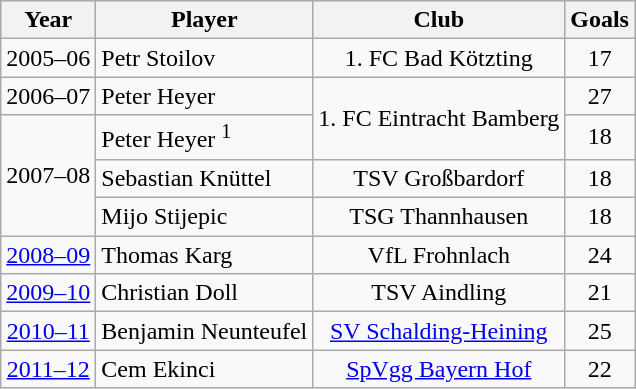<table class="wikitable">
<tr align="center" bgcolor="#dfdfdf">
<th>Year</th>
<th>Player</th>
<th>Club</th>
<th>Goals</th>
</tr>
<tr align="center">
<td>2005–06</td>
<td align="left">Petr Stoilov</td>
<td>1. FC Bad Kötzting</td>
<td>17</td>
</tr>
<tr align="center">
<td>2006–07</td>
<td align="left">Peter Heyer</td>
<td rowspan=2>1. FC Eintracht Bamberg</td>
<td>27</td>
</tr>
<tr align="center">
<td rowspan=3>2007–08</td>
<td align="left">Peter Heyer <sup>1</sup></td>
<td>18</td>
</tr>
<tr align="center">
<td align="left">Sebastian Knüttel</td>
<td>TSV Großbardorf</td>
<td>18</td>
</tr>
<tr align="center">
<td align="left">Mijo Stijepic</td>
<td>TSG Thannhausen</td>
<td>18</td>
</tr>
<tr align="center">
<td><a href='#'>2008–09</a></td>
<td align="left">Thomas Karg</td>
<td>VfL Frohnlach</td>
<td>24</td>
</tr>
<tr align="center">
<td><a href='#'>2009–10</a></td>
<td align="left">Christian Doll</td>
<td>TSV Aindling</td>
<td>21</td>
</tr>
<tr align="center">
<td><a href='#'>2010–11</a></td>
<td align="left">Benjamin Neunteufel</td>
<td><a href='#'>SV Schalding-Heining</a></td>
<td>25</td>
</tr>
<tr align="center">
<td><a href='#'>2011–12</a></td>
<td align="left">Cem Ekinci</td>
<td><a href='#'>SpVgg Bayern Hof</a></td>
<td>22</td>
</tr>
</table>
